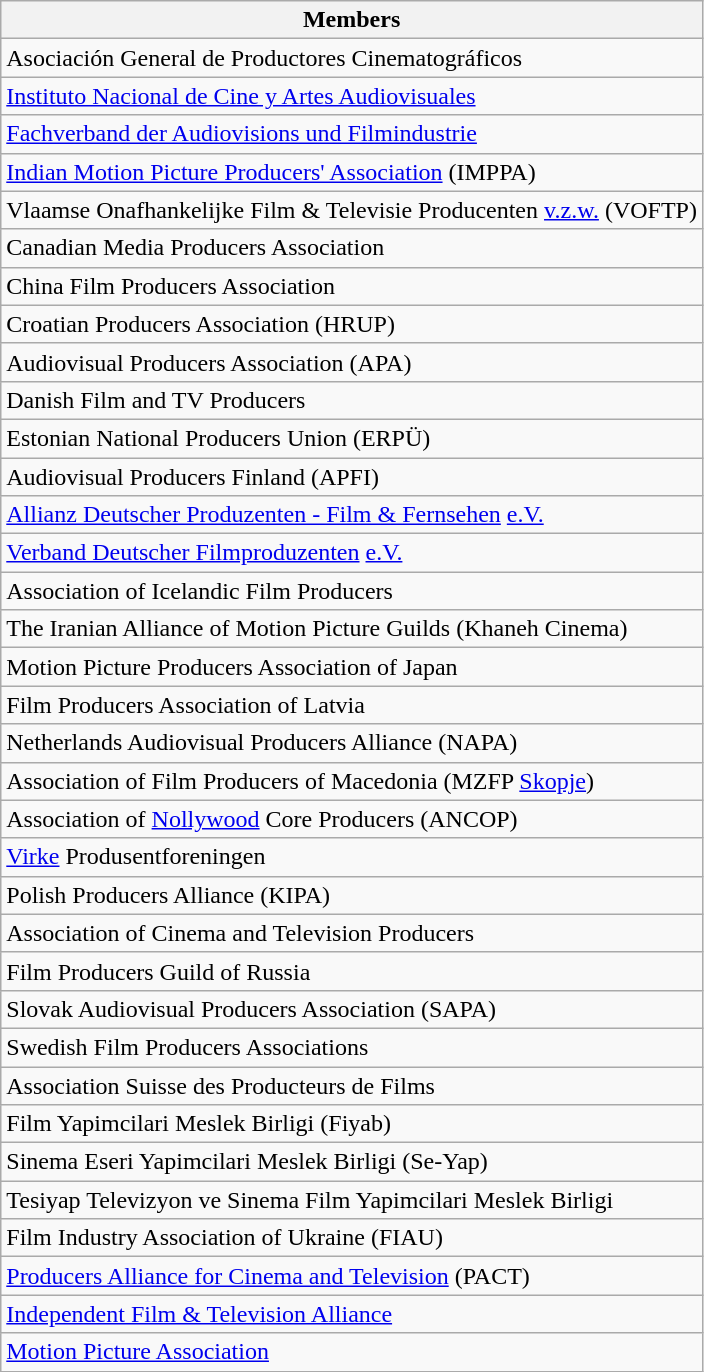<table class="wikitable sortable">
<tr>
<th scope="col">Members</th>
</tr>
<tr>
<td> Asociación General de Productores Cinematográficos</td>
</tr>
<tr>
<td> <a href='#'>Instituto Nacional de Cine y Artes Audiovisuales</a></td>
</tr>
<tr>
<td> <a href='#'>Fachverband der Audiovisions und Filmindustrie</a></td>
</tr>
<tr>
<td> <a href='#'>Indian Motion Picture Producers' Association</a> (IMPPA)</td>
</tr>
<tr>
<td> Vlaamse Onafhankelijke Film & Televisie Producenten <a href='#'>v.z.w.</a> (VOFTP)</td>
</tr>
<tr>
<td> Canadian Media Producers Association</td>
</tr>
<tr>
<td> China Film Producers Association</td>
</tr>
<tr>
<td> Croatian Producers Association (HRUP)</td>
</tr>
<tr>
<td> Audiovisual Producers Association (APA)</td>
</tr>
<tr>
<td> Danish Film and TV Producers</td>
</tr>
<tr>
<td> Estonian National Producers Union (ERPÜ)</td>
</tr>
<tr>
<td> Audiovisual Producers Finland (APFI)</td>
</tr>
<tr>
<td> <a href='#'>Allianz Deutscher Produzenten - Film & Fernsehen</a> <a href='#'>e.V.</a></td>
</tr>
<tr>
<td> <a href='#'>Verband Deutscher Filmproduzenten</a> <a href='#'>e.V.</a></td>
</tr>
<tr>
<td> Association of Icelandic Film Producers</td>
</tr>
<tr>
<td> The Iranian Alliance of Motion Picture Guilds (Khaneh Cinema)</td>
</tr>
<tr>
<td> Motion Picture Producers Association of Japan</td>
</tr>
<tr>
<td> Film Producers Association of Latvia</td>
</tr>
<tr>
<td> Netherlands Audiovisual Producers Alliance (NAPA)</td>
</tr>
<tr>
<td> Association of Film Producers of Macedonia (MZFP <a href='#'>Skopje</a>)</td>
</tr>
<tr>
<td> Association of <a href='#'>Nollywood</a> Core Producers (ANCOP)</td>
</tr>
<tr>
<td> <a href='#'>Virke</a> Produsentforeningen</td>
</tr>
<tr>
<td> Polish Producers Alliance (KIPA)</td>
</tr>
<tr>
<td> Association of Cinema and Television Producers</td>
</tr>
<tr>
<td> Film Producers Guild of Russia</td>
</tr>
<tr>
<td> Slovak Audiovisual Producers Association (SAPA)</td>
</tr>
<tr>
<td> Swedish Film Producers Associations</td>
</tr>
<tr>
<td> Association Suisse des Producteurs de Films</td>
</tr>
<tr>
<td> Film Yapimcilari Meslek Birligi (Fiyab)</td>
</tr>
<tr>
<td> Sinema Eseri Yapimcilari Meslek Birligi (Se-Yap)</td>
</tr>
<tr>
<td> Tesiyap Televizyon ve Sinema Film Yapimcilari Meslek Birligi</td>
</tr>
<tr>
<td> Film Industry Association of Ukraine (FIAU)</td>
</tr>
<tr>
<td> <a href='#'>Producers Alliance for Cinema and Television</a> (PACT)</td>
</tr>
<tr>
<td> <a href='#'>Independent Film & Television Alliance</a></td>
</tr>
<tr>
<td> <a href='#'>Motion Picture Association</a></td>
</tr>
</table>
